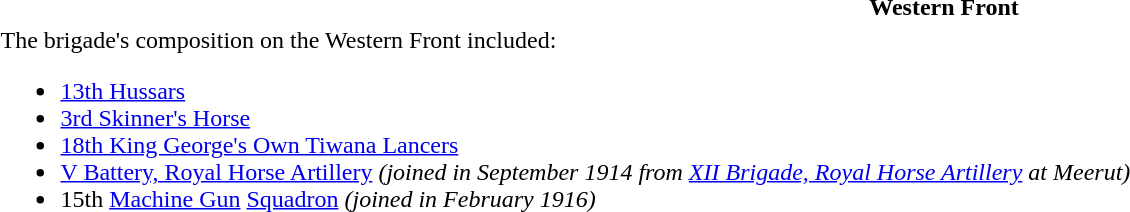<table class="toccolours collapsible collapsed" style="width:100%; background:transparent;">
<tr>
<th>Western Front</th>
</tr>
<tr>
<td>The brigade's composition on the Western Front included:<br><ul><li><a href='#'>13th Hussars</a></li><li><a href='#'>3rd Skinner's Horse</a></li><li><a href='#'>18th King George's Own Tiwana Lancers</a></li><li><a href='#'>V Battery, Royal Horse Artillery</a> <em>(joined in September 1914 from <a href='#'>XII Brigade, Royal Horse Artillery</a> at Meerut)</em></li><li>15th <a href='#'>Machine Gun</a> <a href='#'>Squadron</a> <em>(joined in February 1916)</em></li></ul></td>
</tr>
</table>
